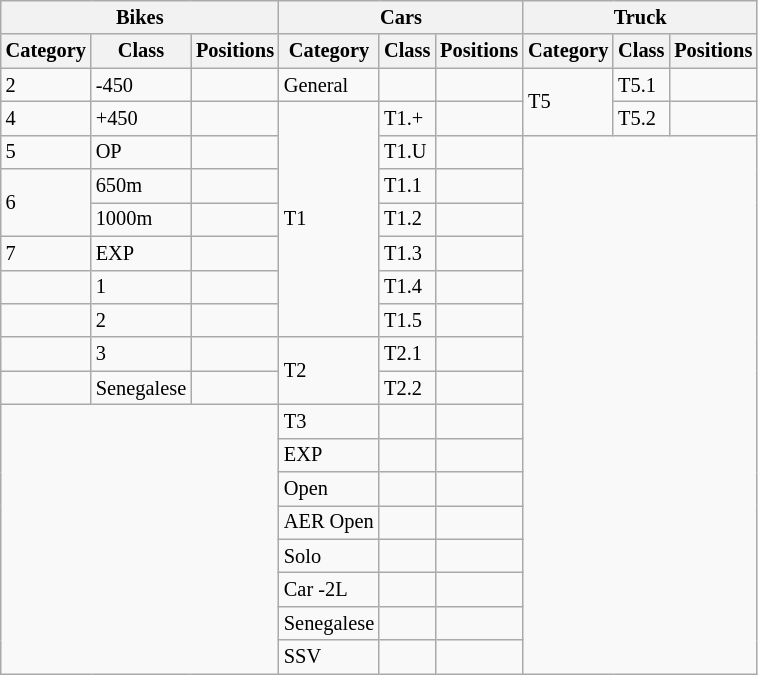<table class="wikitable" style="font-size:85%;">
<tr>
<th colspan="3">Bikes</th>
<th colspan="3">Cars</th>
<th colspan="3">Truck</th>
</tr>
<tr>
<th>Category</th>
<th>Class</th>
<th>Positions</th>
<th>Category</th>
<th>Class</th>
<th>Positions</th>
<th>Category</th>
<th>Class</th>
<th>Positions</th>
</tr>
<tr>
<td>2</td>
<td>-450</td>
<td></td>
<td>General</td>
<td></td>
<td></td>
<td rowspan="2">T5</td>
<td>T5.1</td>
<td></td>
</tr>
<tr>
<td>4</td>
<td>+450</td>
<td></td>
<td rowspan="7">T1</td>
<td>T1.+</td>
<td></td>
<td>T5.2</td>
<td></td>
</tr>
<tr>
<td>5</td>
<td>OP</td>
<td></td>
<td>T1.U</td>
<td></td>
<td colspan="3" rowspan="16"></td>
</tr>
<tr>
<td rowspan="2">6</td>
<td>650m</td>
<td></td>
<td>T1.1</td>
<td></td>
</tr>
<tr>
<td>1000m</td>
<td></td>
<td>T1.2</td>
<td></td>
</tr>
<tr>
<td>7</td>
<td>EXP</td>
<td></td>
<td>T1.3</td>
<td></td>
</tr>
<tr>
<td></td>
<td>1</td>
<td></td>
<td>T1.4</td>
<td></td>
</tr>
<tr>
<td></td>
<td>2</td>
<td></td>
<td>T1.5</td>
<td></td>
</tr>
<tr>
<td></td>
<td>3</td>
<td></td>
<td rowspan="2">T2</td>
<td>T2.1</td>
<td></td>
</tr>
<tr>
<td></td>
<td>Senegalese</td>
<td></td>
<td>T2.2</td>
<td></td>
</tr>
<tr>
<td colspan="3" rowspan="8"></td>
<td>T3</td>
<td></td>
<td></td>
</tr>
<tr>
<td>EXP</td>
<td></td>
<td></td>
</tr>
<tr>
<td>Open</td>
<td></td>
<td></td>
</tr>
<tr>
<td>AER Open</td>
<td></td>
<td></td>
</tr>
<tr>
<td>Solo</td>
<td></td>
<td></td>
</tr>
<tr>
<td>Car -2L</td>
<td></td>
<td></td>
</tr>
<tr>
<td>Senegalese</td>
<td></td>
<td></td>
</tr>
<tr>
<td>SSV</td>
<td></td>
<td></td>
</tr>
</table>
